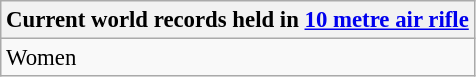<table class="wikitable" style="font-size: 95%">
<tr>
<th colspan=9>Current world records held in <a href='#'>10 metre air rifle</a></th>
</tr>
<tr>
<td>Women<br></td>
</tr>
</table>
